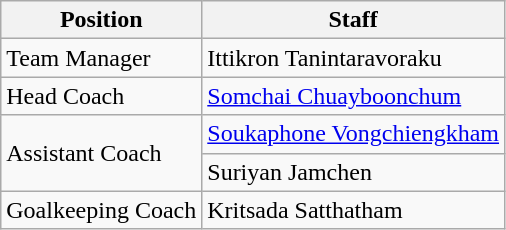<table class="wikitable">
<tr>
<th>Position</th>
<th>Staff</th>
</tr>
<tr>
<td>Team Manager</td>
<td> Ittikron Tanintaravoraku</td>
</tr>
<tr>
<td>Head Coach</td>
<td> <a href='#'>Somchai Chuayboonchum</a></td>
</tr>
<tr>
<td rowspan="2">Assistant Coach</td>
<td> <a href='#'>Soukaphone Vongchiengkham</a></td>
</tr>
<tr>
<td> Suriyan Jamchen</td>
</tr>
<tr>
<td>Goalkeeping Coach</td>
<td> Kritsada Satthatham</td>
</tr>
</table>
